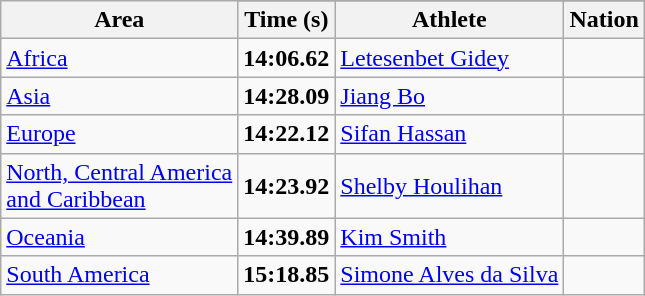<table class="wikitable">
<tr>
<th rowspan=2>Area</th>
</tr>
<tr>
<th>Time (s)</th>
<th>Athlete</th>
<th>Nation</th>
</tr>
<tr>
<td><a href='#'>Africa</a> </td>
<td><strong>14:06.62</strong> </td>
<td><a href='#'>Letesenbet Gidey</a></td>
<td></td>
</tr>
<tr>
<td><a href='#'>Asia</a> </td>
<td><strong>14:28.09</strong></td>
<td><a href='#'>Jiang Bo</a></td>
<td></td>
</tr>
<tr>
<td><a href='#'>Europe</a> </td>
<td><strong>14:22.12</strong></td>
<td><a href='#'>Sifan Hassan</a></td>
<td></td>
</tr>
<tr>
<td><a href='#'>North, Central America<br> and Caribbean</a> </td>
<td><strong>14:23.92</strong></td>
<td><a href='#'>Shelby Houlihan</a></td>
<td></td>
</tr>
<tr>
<td><a href='#'>Oceania</a> </td>
<td><strong>14:39.89</strong></td>
<td><a href='#'>Kim Smith</a></td>
<td></td>
</tr>
<tr>
<td><a href='#'>South America</a> </td>
<td><strong>15:18.85</strong></td>
<td><a href='#'>Simone Alves da Silva</a></td>
<td></td>
</tr>
</table>
